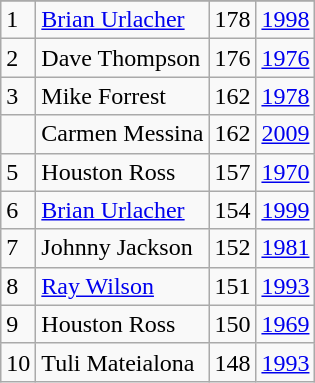<table class="wikitable">
<tr>
</tr>
<tr>
<td>1</td>
<td><a href='#'>Brian Urlacher</a></td>
<td>178</td>
<td><a href='#'>1998</a></td>
</tr>
<tr>
<td>2</td>
<td>Dave Thompson</td>
<td>176</td>
<td><a href='#'>1976</a></td>
</tr>
<tr>
<td>3</td>
<td>Mike Forrest</td>
<td>162</td>
<td><a href='#'>1978</a></td>
</tr>
<tr>
<td></td>
<td>Carmen Messina</td>
<td>162</td>
<td><a href='#'>2009</a></td>
</tr>
<tr>
<td>5</td>
<td>Houston Ross</td>
<td>157</td>
<td><a href='#'>1970</a></td>
</tr>
<tr>
<td>6</td>
<td><a href='#'>Brian Urlacher</a></td>
<td>154</td>
<td><a href='#'>1999</a></td>
</tr>
<tr>
<td>7</td>
<td>Johnny Jackson</td>
<td>152</td>
<td><a href='#'>1981</a></td>
</tr>
<tr>
<td>8</td>
<td><a href='#'>Ray Wilson</a></td>
<td>151</td>
<td><a href='#'>1993</a></td>
</tr>
<tr>
<td>9</td>
<td>Houston Ross</td>
<td>150</td>
<td><a href='#'>1969</a></td>
</tr>
<tr>
<td>10</td>
<td>Tuli Mateialona</td>
<td>148</td>
<td><a href='#'>1993</a></td>
</tr>
</table>
